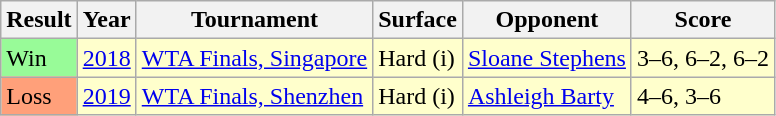<table class="sortable wikitable">
<tr>
<th>Result</th>
<th>Year</th>
<th>Tournament</th>
<th>Surface</th>
<th>Opponent</th>
<th class="unsortable">Score</th>
</tr>
<tr bgcolor=ffffcc>
<td bgcolor=98FB98>Win</td>
<td><a href='#'>2018</a></td>
<td><a href='#'>WTA Finals, Singapore</a></td>
<td>Hard (i)</td>
<td> <a href='#'>Sloane Stephens</a></td>
<td>3–6, 6–2, 6–2</td>
</tr>
<tr bgcolor=ffffcc>
<td bgcolor=ffa07a>Loss</td>
<td><a href='#'>2019</a></td>
<td><a href='#'>WTA Finals, Shenzhen</a></td>
<td>Hard (i)</td>
<td> <a href='#'>Ashleigh Barty</a></td>
<td>4–6, 3–6</td>
</tr>
</table>
